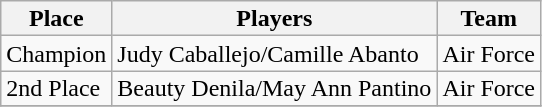<table class="wikitable" style="text-align:left; line-height:16px; width:auto;">
<tr>
<th>Place</th>
<th>Players</th>
<th>Team</th>
</tr>
<tr>
<td>Champion</td>
<td>Judy Caballejo/Camille Abanto</td>
<td>Air Force</td>
</tr>
<tr>
<td>2nd Place</td>
<td>Beauty Denila/May Ann Pantino</td>
<td>Air Force</td>
</tr>
<tr>
</tr>
</table>
